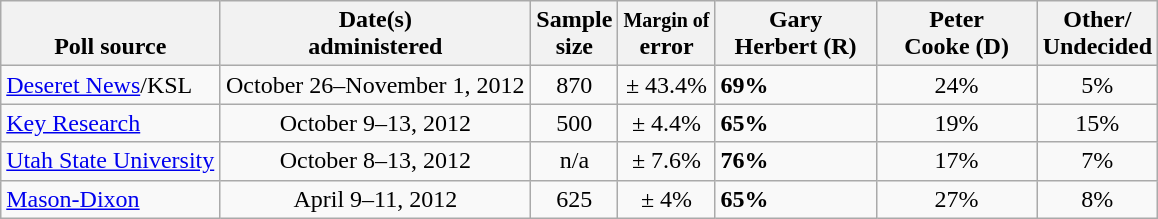<table class="wikitable">
<tr valign=bottom>
<th>Poll source</th>
<th style="width:200px;">Date(s)<br>administered</th>
<th>Sample<br>size</th>
<th><small>Margin of</small><br>error</th>
<th style="width:100px;">Gary<br>Herbert (R)</th>
<th style="width:100px;">Peter<br>Cooke (D)</th>
<th>Other/<br>Undecided</th>
</tr>
<tr>
<td><a href='#'>Deseret News</a>/KSL</td>
<td align=center>October 26–November 1, 2012</td>
<td align=center>870</td>
<td align=center>± 43.4%</td>
<td><strong>69%</strong></td>
<td align=center>24%</td>
<td align=center>5%</td>
</tr>
<tr>
<td><a href='#'>Key Research</a></td>
<td align=center>October 9–13, 2012</td>
<td align=center>500</td>
<td align=center>± 4.4%</td>
<td><strong>65%</strong></td>
<td align=center>19%</td>
<td align=center>15%</td>
</tr>
<tr>
<td><a href='#'>Utah State University</a></td>
<td align=center>October 8–13, 2012</td>
<td align=center>n/a</td>
<td align=center>± 7.6%</td>
<td><strong>76%</strong></td>
<td align=center>17%</td>
<td align=center>7%</td>
</tr>
<tr>
<td><a href='#'>Mason-Dixon</a></td>
<td align=center>April 9–11, 2012</td>
<td align=center>625</td>
<td align=center>± 4%</td>
<td><strong>65%</strong></td>
<td align=center>27%</td>
<td align=center>8%</td>
</tr>
</table>
